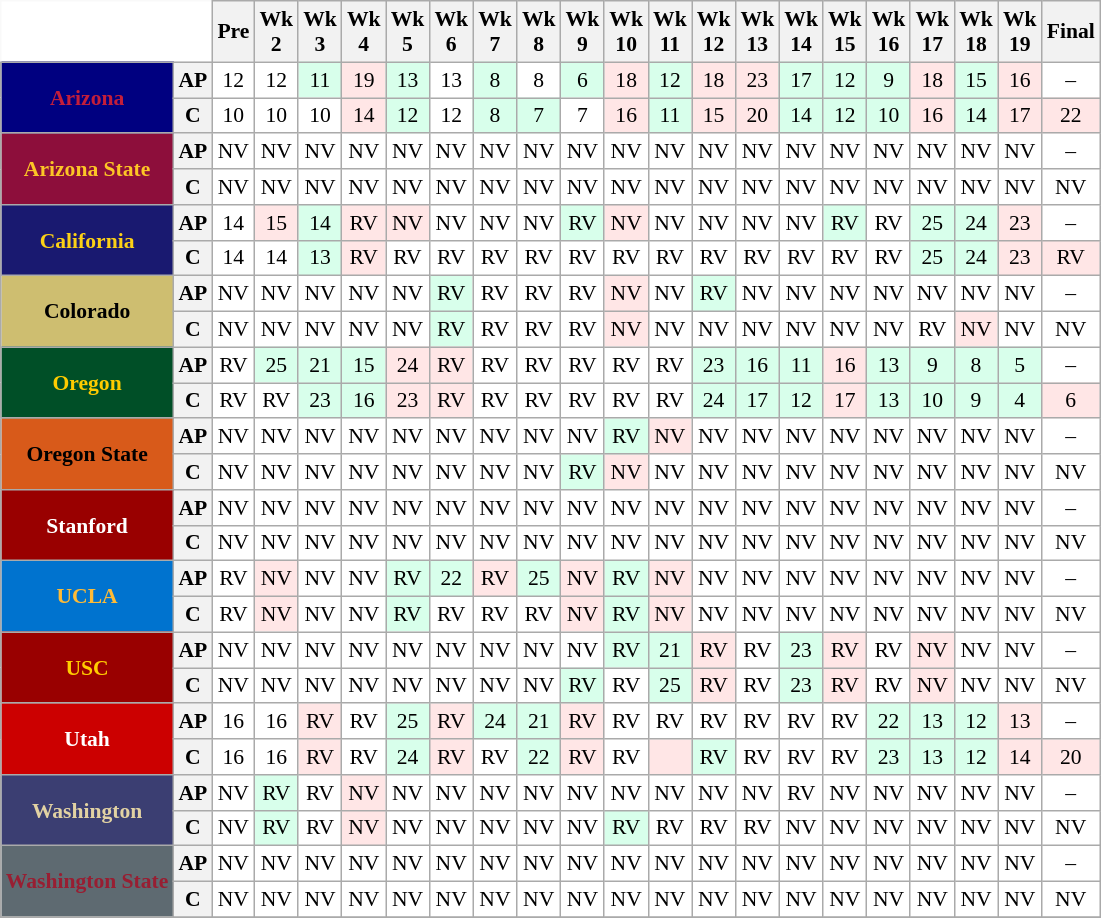<table class="wikitable" style="white-space:nowrap;font-size:90%;">
<tr>
<th colspan=2 style="background:white; border-top-style:hidden; border-left-style:hidden;"> </th>
<th>Pre</th>
<th>Wk<br>2</th>
<th>Wk<br>3</th>
<th>Wk<br>4</th>
<th>Wk<br>5</th>
<th>Wk<br>6</th>
<th>Wk<br>7</th>
<th>Wk<br>8</th>
<th>Wk<br>9</th>
<th>Wk<br>10</th>
<th>Wk<br>11</th>
<th>Wk<br>12</th>
<th>Wk<br>13</th>
<th>Wk<br>14</th>
<th>Wk<br>15</th>
<th>Wk<br>16</th>
<th>Wk<br>17</th>
<th>Wk<br>18</th>
<th>Wk<br>19</th>
<th>Final</th>
</tr>
<tr style="text-align:center;">
<th rowspan=2 style="background:#000080; color:#C41E3A;">Arizona</th>
<th>AP</th>
<td style="background:#FFF;">12</td>
<td style="background:#FFF;">12</td>
<td style="background:#D8FFEB;">11</td>
<td style="background:#FFE6E6;">19</td>
<td style="background:#D8FFEB;">13</td>
<td style="background:#FFF;">13</td>
<td style="background:#D8FFEB;">8</td>
<td style="background:#FFF;">8</td>
<td style="background:#D8FFEB;">6</td>
<td style="background:#FFE6E6;">18</td>
<td style="background:#D8FFEB;">12</td>
<td style="background:#FFE6E6;">18</td>
<td style="background:#FFE6E6;">23</td>
<td style="background:#D8FFEB;">17</td>
<td style="background:#D8FFEB;">12</td>
<td style="background:#D8FFEB;">9</td>
<td style="background:#FFE6E6;">18</td>
<td style="background:#D8FFEB;">15</td>
<td style="background:#FFE6E6;">16</td>
<td style="background:#FFF;">–</td>
</tr>
<tr style="text-align:center;">
<th>C</th>
<td style="background:#FFF;">10</td>
<td style="background:#FFF;">10</td>
<td style="background:#FFF;">10</td>
<td style="background:#FFE6E6;">14</td>
<td style="background:#D8FFEB;">12</td>
<td style="background:#FFF;">12</td>
<td style="background:#D8FFEB;">8</td>
<td style="background:#D8FFEB;">7</td>
<td style="background:#FFF;">7</td>
<td style="background:#FFE6E6;">16</td>
<td style="background:#D8FFEB;">11</td>
<td style="background:#FFE6E6;">15</td>
<td style="background:#FFE6E6;">20</td>
<td style="background:#D8FFEB;">14</td>
<td style="background:#D8FFEB;">12</td>
<td style="background:#D8FFEB;">10</td>
<td style="background:#FFE6E6;">16</td>
<td style="background:#D8FFEB;">14</td>
<td style="background:#FFE6E6;">17</td>
<td style="background:#FFE6E6;">22</td>
</tr>
<tr style="text-align:center;">
<th rowspan=2 style="background:#8D0E3B; color:#FCC626;">Arizona State</th>
<th>AP</th>
<td style="background:#FFF;">NV</td>
<td style="background:#FFF;">NV</td>
<td style="background:#FFF;">NV</td>
<td style="background:#FFF;">NV</td>
<td style="background:#FFF;">NV</td>
<td style="background:#FFF;">NV</td>
<td style="background:#FFF;">NV</td>
<td style="background:#FFF;">NV</td>
<td style="background:#FFF;">NV</td>
<td style="background:#FFF;">NV</td>
<td style="background:#FFF;">NV</td>
<td style="background:#FFF;">NV</td>
<td style="background:#FFF;">NV</td>
<td style="background:#FFF;">NV</td>
<td style="background:#FFF;">NV</td>
<td style="background:#FFF;">NV</td>
<td style="background:#FFF;">NV</td>
<td style="background:#FFF;">NV</td>
<td style="background:#FFF;">NV</td>
<td style="background:#FFF;">–</td>
</tr>
<tr style="text-align:center;">
<th>C</th>
<td style="background:#FFF;">NV</td>
<td style="background:#FFF;">NV</td>
<td style="background:#FFF;">NV</td>
<td style="background:#FFF;">NV</td>
<td style="background:#FFF;">NV</td>
<td style="background:#FFF;">NV</td>
<td style="background:#FFF;">NV</td>
<td style="background:#FFF;">NV</td>
<td style="background:#FFF;">NV</td>
<td style="background:#FFF;">NV</td>
<td style="background:#FFF;">NV</td>
<td style="background:#FFF;">NV</td>
<td style="background:#FFF;">NV</td>
<td style="background:#FFF;">NV</td>
<td style="background:#FFF;">NV</td>
<td style="background:#FFF;">NV</td>
<td style="background:#FFF;">NV</td>
<td style="background:#FFF;">NV</td>
<td style="background:#FFF;">NV</td>
<td style="background:#FFF;">NV</td>
</tr>
<tr style="text-align:center;">
<th rowspan=2 style="background:#191970; color:#FCD116;">California</th>
<th>AP</th>
<td style="background:#FFF;">14</td>
<td style="background:#FFE6E6;">15</td>
<td style="background:#D8FFEB;">14</td>
<td style="background:#FFE6E6;">RV</td>
<td style="background:#FFE6E6;">NV</td>
<td style="background:#FFF;">NV</td>
<td style="background:#FFF;">NV</td>
<td style="background:#FFF;">NV</td>
<td style="background:#D8FFEB;">RV</td>
<td style="background:#FFE6E6;">NV</td>
<td style="background:#FFF;">NV</td>
<td style="background:#FFF;">NV</td>
<td style="background:#FFF;">NV</td>
<td style="background:#FFF;">NV</td>
<td style="background:#D8FFEB;">RV</td>
<td style="background:#FFF;">RV</td>
<td style="background:#D8FFEB;">25</td>
<td style="background:#D8FFEB;">24</td>
<td style="background:#FFE6E6;">23</td>
<td style="background:#FFF;">–</td>
</tr>
<tr style="text-align:center;">
<th>C</th>
<td style="background:#FFF;">14</td>
<td style="background:#FFF;">14</td>
<td style="background:#D8FFEB;">13</td>
<td style="background:#FFE6E6;">RV</td>
<td style="background:#FFF;">RV</td>
<td style="background:#FFF;">RV</td>
<td style="background:#FFF;">RV</td>
<td style="background:#FFF;">RV</td>
<td style="background:#FFF;">RV</td>
<td style="background:#FFF;">RV</td>
<td style="background:#FFF;">RV</td>
<td style="background:#FFF;">RV</td>
<td style="background:#FFF;">RV</td>
<td style="background:#FFF;">RV</td>
<td style="background:#FFF;">RV</td>
<td style="background:#FFF;">RV</td>
<td style="background:#D8FFEB;">25</td>
<td style="background:#D8FFEB;">24</td>
<td style="background:#FFE6E6;">23</td>
<td style="background:#FFE6E6;">RV</td>
</tr>
<tr style="text-align:center;">
<th rowspan=2 style="background:#CEBE70; color:#000000;">Colorado</th>
<th>AP</th>
<td style="background:#FFF;">NV</td>
<td style="background:#FFF;">NV</td>
<td style="background:#FFF;">NV</td>
<td style="background:#FFF;">NV</td>
<td style="background:#FFF;">NV</td>
<td style="background:#D8FFEB;">RV</td>
<td style="background:#FFF;">RV</td>
<td style="background:#FFF;">RV</td>
<td style="background:#FFF;">RV</td>
<td style="background:#FFE6E6;">NV</td>
<td style="background:#FFF;">NV</td>
<td style="background:#D8FFEB;">RV</td>
<td style="background:#FFF;">NV</td>
<td style="background:#FFF;">NV</td>
<td style="background:#FFF;">NV</td>
<td style="background:#FFF;">NV</td>
<td style="background:#FFF;">NV</td>
<td style="background:#FFF;">NV</td>
<td style="background:#FFF;">NV</td>
<td style="background:#FFF;">–</td>
</tr>
<tr style="text-align:center;">
<th>C</th>
<td style="background:#FFF;">NV</td>
<td style="background:#FFF;">NV</td>
<td style="background:#FFF;">NV</td>
<td style="background:#FFF;">NV</td>
<td style="background:#FFF;">NV</td>
<td style="background:#D8FFEB;">RV</td>
<td style="background:#FFF;">RV</td>
<td style="background:#FFF;">RV</td>
<td style="background:#FFF;">RV</td>
<td style="background:#FFE6E6;">NV</td>
<td style="background:#FFF;">NV</td>
<td style="background:#FFF;">NV</td>
<td style="background:#FFF;">NV</td>
<td style="background:#FFF;">NV</td>
<td style="background:#FFF;">NV</td>
<td style="background:#FFF;">NV</td>
<td style="background:#FFF;">RV</td>
<td style="background:#FFE6E6;">NV</td>
<td style="background:#FFF;">NV</td>
<td style="background:#FFF;">NV</td>
</tr>
<tr style="text-align:center;">
<th rowspan=2 style="background:#004F27; color:#FFCC00;">Oregon</th>
<th>AP</th>
<td style="background:#FFF;">RV</td>
<td style="background:#D8FFEB;">25</td>
<td style="background:#D8FFEB;">21</td>
<td style="background:#D8FFEB;">15</td>
<td style="background:#FFE6E6;">24</td>
<td style="background:#FFE6E6;">RV</td>
<td style="background:#FFF;">RV</td>
<td style="background:#FFF;">RV</td>
<td style="background:#FFF;">RV</td>
<td style="background:#FFF;">RV</td>
<td style="background:#FFF;">RV</td>
<td style="background:#D8FFEB;">23</td>
<td style="background:#D8FFEB;">16</td>
<td style="background:#D8FFEB;">11</td>
<td style="background:#FFE6E6;">16</td>
<td style="background:#D8FFEB;">13</td>
<td style="background:#D8FFEB;">9</td>
<td style="background:#D8FFEB;">8</td>
<td style="background:#D8FFEB;">5</td>
<td style="background:#FFF;">–</td>
</tr>
<tr style="text-align:center;">
<th>C</th>
<td style="background:#FFF;">RV</td>
<td style="background:#FFF;">RV</td>
<td style="background:#D8FFEB;">23</td>
<td style="background:#D8FFEB;">16</td>
<td style="background:#FFE6E6;">23</td>
<td style="background:#FFE6E6;">RV</td>
<td style="background:#FFF;">RV</td>
<td style="background:#FFF;">RV</td>
<td style="background:#FFF;">RV</td>
<td style="background:#FFF;">RV</td>
<td style="background:#FFF;">RV</td>
<td style="background:#D8FFEB;">24</td>
<td style="background:#D8FFEB;">17</td>
<td style="background:#D8FFEB;">12</td>
<td style="background:#FFE6E6;">17</td>
<td style="background:#D8FFEB;">13</td>
<td style="background:#D8FFEB;">10</td>
<td style="background:#D8FFEB;">9</td>
<td style="background:#D8FFEB;">4</td>
<td style="background:#FFE6E6;">6</td>
</tr>
<tr style="text-align:center;">
<th rowspan=2 style="background:#D85A1A; color:#000000;">Oregon State</th>
<th>AP</th>
<td style="background:#FFF;">NV</td>
<td style="background:#FFF;">NV</td>
<td style="background:#FFF;">NV</td>
<td style="background:#FFF;">NV</td>
<td style="background:#FFF;">NV</td>
<td style="background:#FFF;">NV</td>
<td style="background:#FFF;">NV</td>
<td style="background:#FFF;">NV</td>
<td style="background:#FFF;">NV</td>
<td style="background:#D8FFEB;">RV</td>
<td style="background:#FFE6E6;">NV</td>
<td style="background:#FFF;">NV</td>
<td style="background:#FFF;">NV</td>
<td style="background:#FFF;">NV</td>
<td style="background:#FFF;">NV</td>
<td style="background:#FFF;">NV</td>
<td style="background:#FFF;">NV</td>
<td style="background:#FFF;">NV</td>
<td style="background:#FFF;">NV</td>
<td style="background:#FFF;">–</td>
</tr>
<tr style="text-align:center;">
<th>C</th>
<td style="background:#FFF;">NV</td>
<td style="background:#FFF;">NV</td>
<td style="background:#FFF;">NV</td>
<td style="background:#FFF;">NV</td>
<td style="background:#FFF;">NV</td>
<td style="background:#FFF;">NV</td>
<td style="background:#FFF;">NV</td>
<td style="background:#FFF;">NV</td>
<td style="background:#D8FFEB;">RV</td>
<td style="background:#FFE6E6;">NV</td>
<td style="background:#FFF;">NV</td>
<td style="background:#FFF;">NV</td>
<td style="background:#FFF;">NV</td>
<td style="background:#FFF;">NV</td>
<td style="background:#FFF;">NV</td>
<td style="background:#FFF;">NV</td>
<td style="background:#FFF;">NV</td>
<td style="background:#FFF;">NV</td>
<td style="background:#FFF;">NV</td>
<td style="background:#FFF;">NV</td>
</tr>
<tr style="text-align:center;">
<th rowspan=2 style="background:#990000; color:#FFFFFF;">Stanford</th>
<th>AP</th>
<td style="background:#FFF;">NV</td>
<td style="background:#FFF;">NV</td>
<td style="background:#FFF;">NV</td>
<td style="background:#FFF;">NV</td>
<td style="background:#FFF;">NV</td>
<td style="background:#FFF;">NV</td>
<td style="background:#FFF;">NV</td>
<td style="background:#FFF;">NV</td>
<td style="background:#FFF;">NV</td>
<td style="background:#FFF;">NV</td>
<td style="background:#FFF;">NV</td>
<td style="background:#FFF;">NV</td>
<td style="background:#FFF;">NV</td>
<td style="background:#FFF;">NV</td>
<td style="background:#FFF;">NV</td>
<td style="background:#FFF;">NV</td>
<td style="background:#FFF;">NV</td>
<td style="background:#FFF;">NV</td>
<td style="background:#FFF;">NV</td>
<td style="background:#FFF;">–</td>
</tr>
<tr style="text-align:center;">
<th>C</th>
<td style="background:#FFF;">NV</td>
<td style="background:#FFF;">NV</td>
<td style="background:#FFF;">NV</td>
<td style="background:#FFF;">NV</td>
<td style="background:#FFF;">NV</td>
<td style="background:#FFF;">NV</td>
<td style="background:#FFF;">NV</td>
<td style="background:#FFF;">NV</td>
<td style="background:#FFF;">NV</td>
<td style="background:#FFF;">NV</td>
<td style="background:#FFF;">NV</td>
<td style="background:#FFF;">NV</td>
<td style="background:#FFF;">NV</td>
<td style="background:#FFF;">NV</td>
<td style="background:#FFF;">NV</td>
<td style="background:#FFF;">NV</td>
<td style="background:#FFF;">NV</td>
<td style="background:#FFF;">NV</td>
<td style="background:#FFF;">NV</td>
<td style="background:#FFF;">NV</td>
</tr>
<tr style="text-align:center;">
<th rowspan=2 style="background:#0073CF; color:#FEBB36;">UCLA</th>
<th>AP</th>
<td style="background:#FFF;">RV</td>
<td style="background:#FFE6E6;">NV</td>
<td style="background:#FFF;">NV</td>
<td style="background:#FFF;">NV</td>
<td style="background:#D8FFEB;">RV</td>
<td style="background:#D8FFEB;">22</td>
<td style="background:#FFE6E6;">RV</td>
<td style="background:#D8FFEB;">25</td>
<td style="background:#FFE6E6;">NV</td>
<td style="background:#D8FFEB;">RV</td>
<td style="background:#FFE6E6;">NV</td>
<td style="background:#FFF;">NV</td>
<td style="background:#FFF;">NV</td>
<td style="background:#FFF;">NV</td>
<td style="background:#FFF;">NV</td>
<td style="background:#FFF;">NV</td>
<td style="background:#FFF;">NV</td>
<td style="background:#FFF;">NV</td>
<td style="background:#FFF;">NV</td>
<td style="background:#FFF;">–</td>
</tr>
<tr style="text-align:center;">
<th>C</th>
<td style="background:#FFF;">RV</td>
<td style="background:#FFE6E6;">NV</td>
<td style="background:#FFF;">NV</td>
<td style="background:#FFF;">NV</td>
<td style="background:#D8FFEB;">RV</td>
<td style="background:#FFF;">RV</td>
<td style="background:#FFF;">RV</td>
<td style="background:#FFF;">RV</td>
<td style="background:#FFE6E6;">NV</td>
<td style="background:#D8FFEB;">RV</td>
<td style="background:#FFE6E6;">NV</td>
<td style="background:#FFF;">NV</td>
<td style="background:#FFF;">NV</td>
<td style="background:#FFF;">NV</td>
<td style="background:#FFF;">NV</td>
<td style="background:#FFF;">NV</td>
<td style="background:#FFF;">NV</td>
<td style="background:#FFF;">NV</td>
<td style="background:#FFF;">NV</td>
<td style="background:#FFF;">NV</td>
</tr>
<tr style="text-align:center;">
<th rowspan=2 style="background:#990000; color:#FFCC00;">USC</th>
<th>AP</th>
<td style="background:#FFF;">NV</td>
<td style="background:#FFF;">NV</td>
<td style="background:#FFF;">NV</td>
<td style="background:#FFF;">NV</td>
<td style="background:#FFF;">NV</td>
<td style="background:#FFF;">NV</td>
<td style="background:#FFF;">NV</td>
<td style="background:#FFF;">NV</td>
<td style="background:#FFF;">NV</td>
<td style="background:#D8FFEB;">RV</td>
<td style="background:#D8FFEB;">21</td>
<td style="background:#FFE6E6;">RV</td>
<td style="background:#FFF;">RV</td>
<td style="background:#D8FFEB;">23</td>
<td style="background:#FFE6E6;">RV</td>
<td style="background:#FFF;">RV</td>
<td style="background:#FFE6E6;">NV</td>
<td style="background:#FFF;">NV</td>
<td style="background:#FFF;">NV</td>
<td style="background:#FFF;">–</td>
</tr>
<tr style="text-align:center;">
<th>C</th>
<td style="background:#FFF;">NV</td>
<td style="background:#FFF;">NV</td>
<td style="background:#FFF;">NV</td>
<td style="background:#FFF;">NV</td>
<td style="background:#FFF;">NV</td>
<td style="background:#FFF;">NV</td>
<td style="background:#FFF;">NV</td>
<td style="background:#FFF;">NV</td>
<td style="background:#D8FFEB;">RV</td>
<td style="background:#FFF;">RV</td>
<td style="background:#D8FFEB;">25</td>
<td style="background:#FFE6E6;">RV</td>
<td style="background:#FFF;">RV</td>
<td style="background:#D8FFEB;">23</td>
<td style="background:#FFE6E6;">RV</td>
<td style="background:#FFF;">RV</td>
<td style="background:#FFE6E6;">NV</td>
<td style="background:#FFF;">NV</td>
<td style="background:#FFF;">NV</td>
<td style="background:#FFF;">NV</td>
</tr>
<tr style="text-align:center;">
<th rowspan=2 style="background:#CC0000; color:#FFFFFF;">Utah</th>
<th>AP</th>
<td style="background:#FFF;">16</td>
<td style="background:#FFF;">16</td>
<td style="background:#FFE6E6;">RV</td>
<td style="background:#FFF;">RV</td>
<td style="background:#D8FFEB;">25</td>
<td style="background:#FFE6E6;">RV</td>
<td style="background:#D8FFEB;">24</td>
<td style="background:#D8FFEB;">21</td>
<td style="background:#FFE6E6;">RV</td>
<td style="background:#FFF;">RV</td>
<td style="background:#FFF;">RV</td>
<td style="background:#FFF;">RV</td>
<td style="background:#FFF;">RV</td>
<td style="background:#FFF;">RV</td>
<td style="background:#FFF;">RV</td>
<td style="background:#D8FFEB;">22</td>
<td style="background:#D8FFEB;">13</td>
<td style="background:#D8FFEB;">12</td>
<td style="background:#FFE6E6;">13</td>
<td style="background:#FFF;">–</td>
</tr>
<tr style="text-align:center;">
<th>C</th>
<td style="background:#FFF;">16</td>
<td style="background:#FFF;">16</td>
<td style="background:#FFE6E6;">RV</td>
<td style="background:#FFF;">RV</td>
<td style="background:#D8FFEB;">24</td>
<td style="background:#FFE6E6;">RV</td>
<td style="background:#FFF;">RV</td>
<td style="background:#D8FFEB;">22</td>
<td style="background:#FFE6E6;">RV</td>
<td style="background:#FFF;">RV</td>
<td style="background:#FFE6E6;"></td>
<td style="background:#D8FFEB;">RV</td>
<td style="background:#FFF;">RV</td>
<td style="background:#FFF;">RV</td>
<td style="background:#FFF;">RV</td>
<td style="background:#D8FFEB;">23</td>
<td style="background:#D8FFEB;">13</td>
<td style="background:#D8FFEB;">12</td>
<td style="background:#FFE6E6;">14</td>
<td style="background:#FFE6E6;">20</td>
</tr>
<tr style="text-align:center;">
<th rowspan=2 style="background:#3B3E72; color:#E2D2A3;">Washington</th>
<th>AP</th>
<td style="background:#FFF;">NV</td>
<td style="background:#D8FFEB;">RV</td>
<td style="background:#FFF;">RV</td>
<td style="background:#FFE6E6;">NV</td>
<td style="background:#FFF;">NV</td>
<td style="background:#FFF;">NV</td>
<td style="background:#FFF;">NV</td>
<td style="background:#FFF;">NV</td>
<td style="background:#FFF;">NV</td>
<td style="background:#FFF;">NV</td>
<td style="background:#FFF;">NV</td>
<td style="background:#FFF;">NV</td>
<td style="background:#FFF;">NV</td>
<td style="background:#FFF;">RV</td>
<td style="background:#FFF;">NV</td>
<td style="background:#FFF;">NV</td>
<td style="background:#FFF;">NV</td>
<td style="background:#FFF;">NV</td>
<td style="background:#FFF;">NV</td>
<td style="background:#FFF;">–</td>
</tr>
<tr style="text-align:center;">
<th>C</th>
<td style="background:#FFF;">NV</td>
<td style="background:#D8FFEB;">RV</td>
<td style="background:#FFF;">RV</td>
<td style="background:#FFE6E6;">NV</td>
<td style="background:#FFF;">NV</td>
<td style="background:#FFF;">NV</td>
<td style="background:#FFF;">NV</td>
<td style="background:#FFF;">NV</td>
<td style="background:#FFF;">NV</td>
<td style="background:#D8FFEB;">RV</td>
<td style="background:#FFF;">RV</td>
<td style="background:#FFF;">RV</td>
<td style="background:#FFF;">RV</td>
<td style="background:#FFF;">NV</td>
<td style="background:#FFF;">NV</td>
<td style="background:#FFF;">NV</td>
<td style="background:#FFF;">NV</td>
<td style="background:#FFF;">NV</td>
<td style="background:#FFF;">NV</td>
<td style="background:#FFF;">NV</td>
</tr>
<tr style="text-align:center;">
<th rowspan=2 style="background:#5E6A71; color:#981E32;">Washington State</th>
<th>AP</th>
<td style="background:#FFF;">NV</td>
<td style="background:#FFF;">NV</td>
<td style="background:#FFF;">NV</td>
<td style="background:#FFF;">NV</td>
<td style="background:#FFF;">NV</td>
<td style="background:#FFF;">NV</td>
<td style="background:#FFF;">NV</td>
<td style="background:#FFF;">NV</td>
<td style="background:#FFF;">NV</td>
<td style="background:#FFF;">NV</td>
<td style="background:#FFF;">NV</td>
<td style="background:#FFF;">NV</td>
<td style="background:#FFF;">NV</td>
<td style="background:#FFF;">NV</td>
<td style="background:#FFF;">NV</td>
<td style="background:#FFF;">NV</td>
<td style="background:#FFF;">NV</td>
<td style="background:#FFF;">NV</td>
<td style="background:#FFF;">NV</td>
<td style="background:#FFF;">–</td>
</tr>
<tr style="text-align:center;">
<th>C</th>
<td style="background:#FFF;">NV</td>
<td style="background:#FFF;">NV</td>
<td style="background:#FFF;">NV</td>
<td style="background:#FFF;">NV</td>
<td style="background:#FFF;">NV</td>
<td style="background:#FFF;">NV</td>
<td style="background:#FFF;">NV</td>
<td style="background:#FFF;">NV</td>
<td style="background:#FFF;">NV</td>
<td style="background:#FFF;">NV</td>
<td style="background:#FFF;">NV</td>
<td style="background:#FFF;">NV</td>
<td style="background:#FFF;">NV</td>
<td style="background:#FFF;">NV</td>
<td style="background:#FFF;">NV</td>
<td style="background:#FFF;">NV</td>
<td style="background:#FFF;">NV</td>
<td style="background:#FFF;">NV</td>
<td style="background:#FFF;">NV</td>
<td style="background:#FFF;">NV</td>
</tr>
<tr style="text-align:center;">
</tr>
</table>
